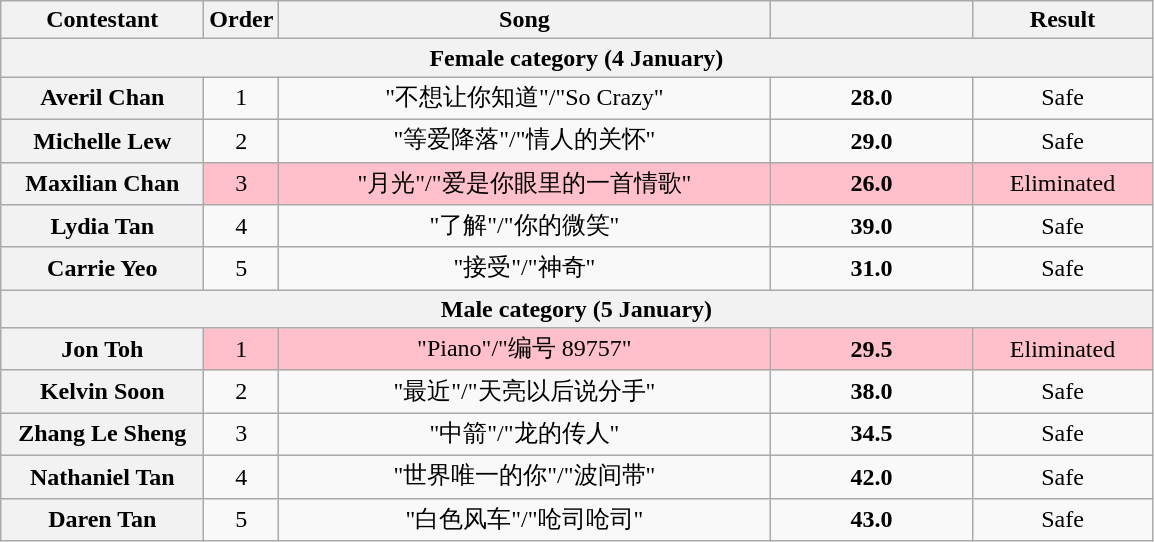<table class="wikitable plainrowheaders" style="text-align:center;">
<tr>
<th scope="col" style="width:8em;">Contestant</th>
<th scope="col">Order</th>
<th scope="col" style="width:20em;">Song</th>
<th colspan=1 scope="col" style="width:8em;"></th>
<th scope="col" style="width:7em;">Result</th>
</tr>
<tr>
<th colspan=9>Female category (4 January)</th>
</tr>
<tr>
<th scope="row">Averil Chan</th>
<td>1</td>
<td>"不想让你知道"/"So Crazy"</td>
<td><strong>28.0</strong></td>
<td>Safe</td>
</tr>
<tr>
<th scope="row">Michelle Lew</th>
<td>2</td>
<td>"等爱降落"/"情人的关怀"</td>
<td><strong>29.0</strong></td>
<td>Safe</td>
</tr>
<tr style="background:pink;">
<th scope="row">Maxilian Chan</th>
<td>3</td>
<td>"月光"/"爱是你眼里的一首情歌"</td>
<td><strong>26.0</strong></td>
<td>Eliminated</td>
</tr>
<tr>
<th scope="row">Lydia Tan</th>
<td>4</td>
<td>"了解"/"你的微笑"</td>
<td><strong>39.0</strong></td>
<td>Safe</td>
</tr>
<tr>
<th scope="row">Carrie Yeo</th>
<td>5</td>
<td>"接受"/"神奇"</td>
<td><strong>31.0</strong></td>
<td>Safe</td>
</tr>
<tr>
<th colspan=9>Male category (5 January)</th>
</tr>
<tr style="background:pink;">
<th scope="row">Jon Toh</th>
<td>1</td>
<td>"Piano"/"编号 89757"</td>
<td><strong>29.5</strong></td>
<td>Eliminated</td>
</tr>
<tr>
<th scope="row">Kelvin Soon</th>
<td>2</td>
<td>"最近"/"天亮以后说分手"</td>
<td><strong>38.0</strong></td>
<td>Safe</td>
</tr>
<tr>
<th scope="row">Zhang Le Sheng</th>
<td>3</td>
<td>"中箭"/"龙的传人"</td>
<td><strong>34.5</strong></td>
<td>Safe</td>
</tr>
<tr>
<th scope="row">Nathaniel Tan</th>
<td>4</td>
<td>"世界唯一的你"/"波间带"</td>
<td><strong>42.0</strong></td>
<td>Safe</td>
</tr>
<tr>
<th scope="row">Daren Tan</th>
<td>5</td>
<td>"白色风车"/"呛司呛司"</td>
<td><strong>43.0</strong></td>
<td>Safe</td>
</tr>
</table>
